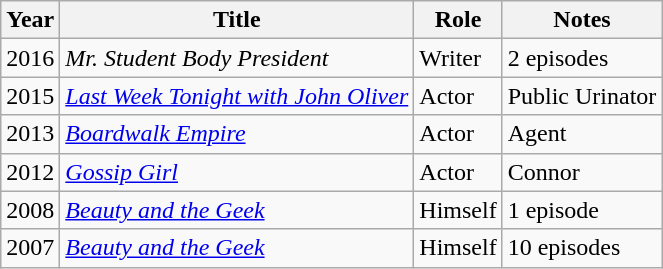<table class="wikitable sortable">
<tr>
<th>Year</th>
<th>Title</th>
<th>Role</th>
<th class="unsortable">Notes</th>
</tr>
<tr>
<td>2016</td>
<td><em>Mr. Student Body President</em></td>
<td>Writer</td>
<td>2 episodes</td>
</tr>
<tr>
<td>2015</td>
<td><em><a href='#'>Last Week Tonight with John Oliver</a></em></td>
<td>Actor</td>
<td>Public Urinator</td>
</tr>
<tr>
<td>2013</td>
<td><em><a href='#'>Boardwalk Empire</a></em></td>
<td>Actor</td>
<td>Agent</td>
</tr>
<tr>
<td>2012</td>
<td><em><a href='#'>Gossip Girl</a></em></td>
<td>Actor</td>
<td>Connor</td>
</tr>
<tr>
<td>2008</td>
<td><em><a href='#'>Beauty and the Geek</a></em></td>
<td>Himself</td>
<td>1 episode</td>
</tr>
<tr>
<td>2007</td>
<td><em><a href='#'>Beauty and the Geek</a></em></td>
<td>Himself</td>
<td>10 episodes</td>
</tr>
</table>
